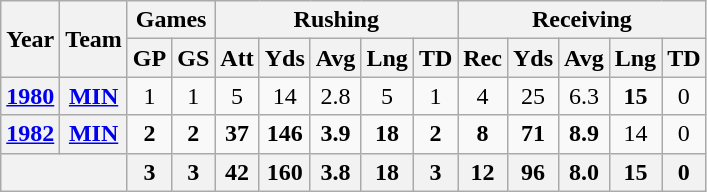<table class="wikitable" style="text-align:center;">
<tr>
<th rowspan="2">Year</th>
<th rowspan="2">Team</th>
<th colspan="2">Games</th>
<th colspan="5">Rushing</th>
<th colspan="5">Receiving</th>
</tr>
<tr>
<th>GP</th>
<th>GS</th>
<th>Att</th>
<th>Yds</th>
<th>Avg</th>
<th>Lng</th>
<th>TD</th>
<th>Rec</th>
<th>Yds</th>
<th>Avg</th>
<th>Lng</th>
<th>TD</th>
</tr>
<tr>
<th><a href='#'>1980</a></th>
<th><a href='#'>MIN</a></th>
<td>1</td>
<td>1</td>
<td>5</td>
<td>14</td>
<td>2.8</td>
<td>5</td>
<td>1</td>
<td>4</td>
<td>25</td>
<td>6.3</td>
<td><strong>15</strong></td>
<td>0</td>
</tr>
<tr>
<th><a href='#'>1982</a></th>
<th><a href='#'>MIN</a></th>
<td><strong>2</strong></td>
<td><strong>2</strong></td>
<td><strong>37</strong></td>
<td><strong>146</strong></td>
<td><strong>3.9</strong></td>
<td><strong>18</strong></td>
<td><strong>2</strong></td>
<td><strong>8</strong></td>
<td><strong>71</strong></td>
<td><strong>8.9</strong></td>
<td>14</td>
<td>0</td>
</tr>
<tr>
<th colspan="2"></th>
<th>3</th>
<th>3</th>
<th>42</th>
<th>160</th>
<th>3.8</th>
<th>18</th>
<th>3</th>
<th>12</th>
<th>96</th>
<th>8.0</th>
<th>15</th>
<th>0</th>
</tr>
</table>
